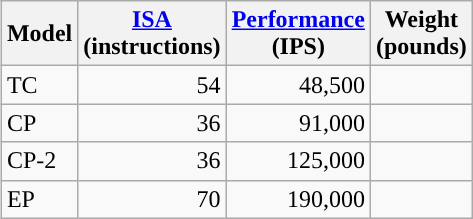<table class="wikitable" style="text-align: right; float:right; margin-left: 10px;">
<tr>
<th>Model</th>
<th><a href='#'>ISA</a> <br>(instructions)</th>
<th><a href='#'>Performance</a> <br>(IPS)</th>
<th>Weight <br>(pounds)</th>
</tr>
<tr>
<td style="text-align: left">TC</td>
<td>54</td>
<td>48,500</td>
<td></td>
</tr>
<tr>
<td style="text-align: left">CP</td>
<td>36</td>
<td>91,000</td>
<td></td>
</tr>
<tr>
<td style="text-align: left">CP-2</td>
<td>36</td>
<td>125,000</td>
<td></td>
</tr>
<tr>
<td style="text-align: left">EP</td>
<td>70</td>
<td>190,000</td>
<td></td>
</tr>
</table>
